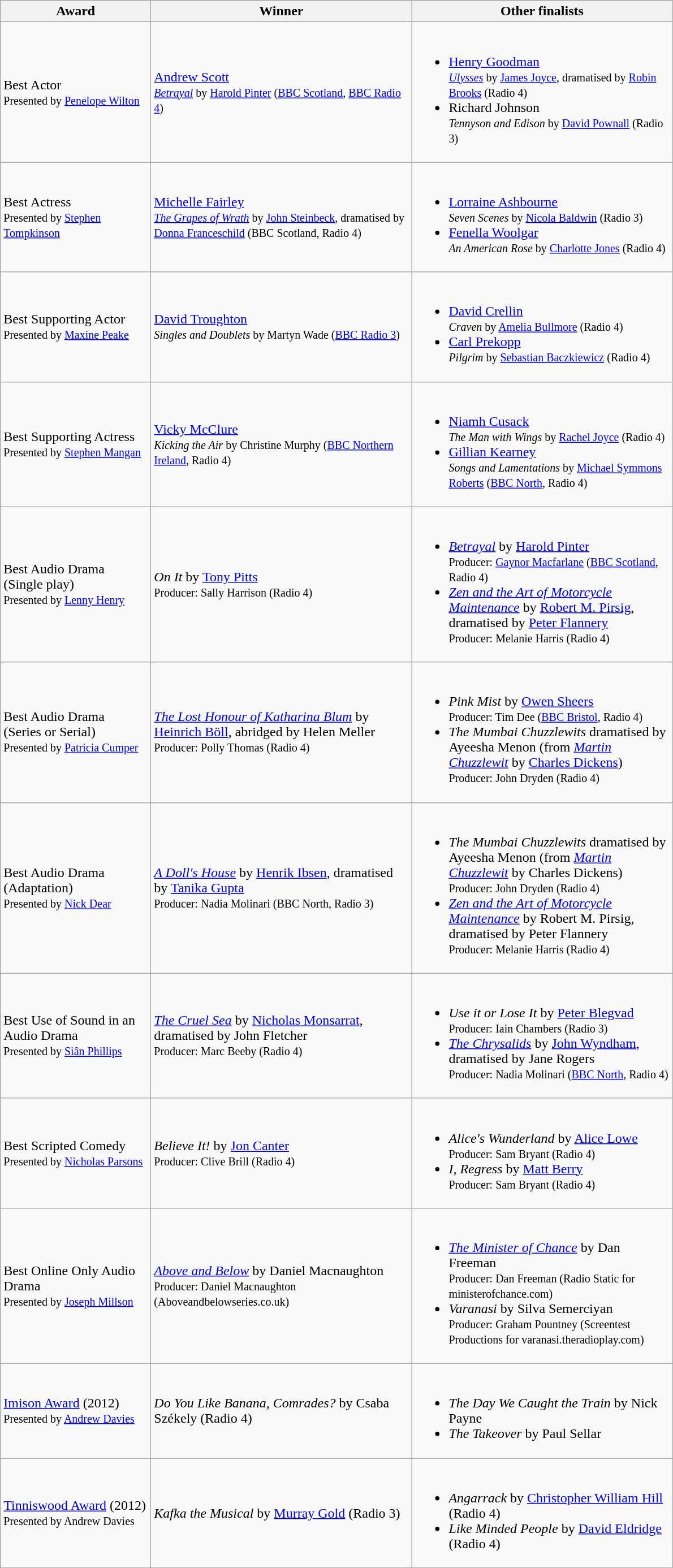<table class="wikitable">
<tr>
<th style="width:170px">Award</th>
<th style="width:300px">Winner</th>
<th style="width:300px">Other finalists</th>
</tr>
<tr>
<td>Best Actor<br><small>Presented by <a href='#'>Penelope Wilton</a></small></td>
<td><a href='#'>Andrew Scott</a><br><small><em><a href='#'>Betrayal</a></em> by <a href='#'>Harold Pinter</a> (<a href='#'>BBC Scotland</a>, <a href='#'>BBC Radio 4</a>)</small></td>
<td><br><ul><li><a href='#'>Henry Goodman</a><br><small><em><a href='#'>Ulysses</a></em> by <a href='#'>James Joyce</a>, dramatised by <a href='#'>Robin Brooks</a> (Radio 4)</small></li><li>Richard Johnson<br><small><em>Tennyson and Edison</em> by <a href='#'>David Pownall</a> (Radio 3)</small></li></ul></td>
</tr>
<tr>
<td>Best Actress<br><small>Presented by <a href='#'>Stephen Tompkinson</a></small></td>
<td><a href='#'>Michelle Fairley</a><br><small><em><a href='#'>The Grapes of Wrath</a></em> by <a href='#'>John Steinbeck</a>, dramatised by <a href='#'>Donna Franceschild</a> (BBC Scotland, Radio 4)</small></td>
<td><br><ul><li><a href='#'>Lorraine Ashbourne</a><br><small><em>Seven Scenes</em> by <a href='#'>Nicola Baldwin</a> (Radio 3)</small></li><li><a href='#'>Fenella Woolgar</a><br><small><em>An American Rose</em> by <a href='#'>Charlotte Jones</a> (Radio 4)</small></li></ul></td>
</tr>
<tr>
<td>Best Supporting Actor<br><small>Presented by <a href='#'>Maxine Peake</a></small></td>
<td><a href='#'>David Troughton</a><br><small><em>Singles and Doublets</em> by Martyn Wade (<a href='#'>BBC Radio 3</a>)</small></td>
<td><br><ul><li><a href='#'>David Crellin</a><br><small><em>Craven</em> by <a href='#'>Amelia Bullmore</a> (Radio 4)</small></li><li><a href='#'>Carl Prekopp</a><br><small><em>Pilgrim</em> by <a href='#'>Sebastian Baczkiewicz</a> (Radio 4)</small></li></ul></td>
</tr>
<tr>
<td>Best Supporting Actress<br><small>Presented by <a href='#'>Stephen Mangan</a></small></td>
<td><a href='#'>Vicky McClure</a><br><small><em>Kicking the Air</em> by Christine Murphy (<a href='#'>BBC Northern Ireland</a>, Radio 4)</small></td>
<td><br><ul><li><a href='#'>Niamh Cusack</a><br><small><em>The Man with Wings</em> by <a href='#'>Rachel Joyce</a> (Radio 4)</small></li><li><a href='#'>Gillian Kearney</a><br><small><em>Songs and Lamentations</em> by <a href='#'>Michael Symmons Roberts</a> (<a href='#'>BBC North</a>, Radio 4)</small></li></ul></td>
</tr>
<tr>
<td>Best Audio Drama<br>(Single play)<br><small>Presented by <a href='#'>Lenny Henry</a></small></td>
<td><em>On It</em> by <a href='#'>Tony Pitts</a><br><small>Producer: Sally Harrison (Radio 4)</small></td>
<td><br><ul><li><em><a href='#'>Betrayal</a></em> by <a href='#'>Harold Pinter</a><br><small>Producer: <a href='#'>Gaynor Macfarlane</a> (<a href='#'>BBC Scotland</a>, Radio 4)</small></li><li><em><a href='#'>Zen and the Art of Motorcycle Maintenance</a></em> by <a href='#'>Robert M. Pirsig</a>, dramatised by <a href='#'>Peter Flannery</a><br><small>Producer: Melanie Harris (Radio 4)</small></li></ul></td>
</tr>
<tr>
<td>Best Audio Drama<br>(Series or Serial)<br><small>Presented by <a href='#'>Patricia Cumper</a></small></td>
<td><em><a href='#'>The Lost Honour of Katharina Blum</a></em> by <a href='#'>Heinrich Böll</a>, abridged by Helen Meller<br><small>Producer: Polly Thomas (Radio 4)</small></td>
<td><br><ul><li><em>Pink Mist</em> by <a href='#'>Owen Sheers</a><br><small>Producer: Tim Dee (<a href='#'>BBC Bristol</a>, Radio 4)</small></li><li><em>The Mumbai Chuzzlewits</em> dramatised by Ayeesha Menon (from <em><a href='#'>Martin Chuzzlewit</a></em> by <a href='#'>Charles Dickens</a>)<br><small>Producer: John Dryden (Radio 4)</small></li></ul></td>
</tr>
<tr>
<td>Best Audio Drama<br>(Adaptation)<br><small>Presented by <a href='#'>Nick Dear</a></small></td>
<td><em><a href='#'>A Doll's House</a></em> by <a href='#'>Henrik Ibsen</a>, dramatised by <a href='#'>Tanika Gupta</a><br><small>Producer: Nadia Molinari (BBC North, Radio 3)</small></td>
<td><br><ul><li><em>The Mumbai Chuzzlewits</em> dramatised by Ayeesha Menon (from <em><a href='#'>Martin Chuzzlewit</a></em> by Charles Dickens)<br><small>Producer: John Dryden (Radio 4)</small></li><li><em><a href='#'>Zen and the Art of Motorcycle Maintenance</a></em> by Robert M. Pirsig, dramatised by Peter Flannery<br><small>Producer: Melanie Harris (Radio 4)</small></li></ul></td>
</tr>
<tr>
<td>Best Use of Sound in an Audio Drama<br><small>Presented by <a href='#'>Siân Phillips</a></small></td>
<td><em><a href='#'>The Cruel Sea</a></em> by <a href='#'>Nicholas Monsarrat</a>, dramatised by John Fletcher<br><small>Producer: Marc Beeby (Radio 4)</small></td>
<td><br><ul><li><em>Use it or Lose It</em> by <a href='#'>Peter Blegvad</a><br><small>Producer: Iain Chambers (Radio 3)</small></li><li><em><a href='#'>The Chrysalids</a></em> by <a href='#'>John Wyndham</a>, dramatised by Jane Rogers<br><small>Producer: Nadia Molinari (<a href='#'>BBC North</a>, Radio 4)</small></li></ul></td>
</tr>
<tr>
<td>Best Scripted Comedy<br><small>Presented by <a href='#'>Nicholas Parsons</a></small></td>
<td><em>Believe It!</em> by <a href='#'>Jon Canter</a><br><small>Producer: Clive Brill (Radio 4)</small></td>
<td><br><ul><li><em>Alice's Wunderland</em> by <a href='#'>Alice Lowe</a><br><small>Producer: Sam Bryant (Radio 4)</small></li><li><em>I, Regress</em> by <a href='#'>Matt Berry</a><br><small>Producer: Sam Bryant (Radio 4)</small></li></ul></td>
</tr>
<tr>
<td>Best Online Only Audio Drama<br><small>Presented by <a href='#'>Joseph Millson</a></small></td>
<td><em><a href='#'>Above and Below</a></em> by Daniel Macnaughton<br><small>Producer: Daniel Macnaughton (Aboveandbelowseries.co.uk)</small></td>
<td><br><ul><li><em><a href='#'>The Minister of Chance</a></em> by Dan Freeman<br><small>Producer: Dan Freeman (Radio Static for ministerofchance.com)</small></li><li><em>Varanasi</em> by Silva Semerciyan<br><small>Producer: Graham Pountney (Screentest Productions for varanasi.theradioplay.com)</small></li></ul></td>
</tr>
<tr>
<td><a href='#'>Imison Award</a> (2012)<br><small>Presented by <a href='#'>Andrew Davies</a></small></td>
<td><em>Do You Like Banana, Comrades?</em> by Csaba Székely (Radio 4)</td>
<td><br><ul><li><em>The Day We Caught the Train</em> by Nick Payne</li><li><em>The Takeover</em> by Paul Sellar</li></ul></td>
</tr>
<tr>
<td><a href='#'>Tinniswood Award</a> (2012)<br><small>Presented by Andrew Davies</small></td>
<td><em>Kafka the Musical</em> by <a href='#'>Murray Gold</a> (Radio 3)</td>
<td><br><ul><li><em>Angarrack</em> by <a href='#'>Christopher William Hill</a> (Radio 4)</li><li><em>Like Minded People</em> by <a href='#'>David Eldridge</a> (Radio 4)</li></ul></td>
</tr>
</table>
